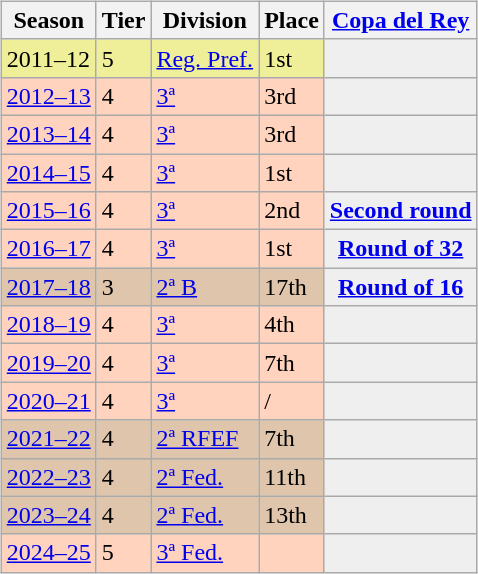<table>
<tr>
<td valign=top width=0%><br><table class="wikitable">
<tr style="background:#f0f6fa;">
<th>Season</th>
<th>Tier</th>
<th>Division</th>
<th>Place</th>
<th><a href='#'>Copa del Rey</a></th>
</tr>
<tr>
<td style="background:#EFEF99;">2011–12</td>
<td style="background:#EFEF99;">5</td>
<td style="background:#EFEF99;"><a href='#'>Reg. Pref.</a></td>
<td style="background:#EFEF99;">1st</td>
<td style="background:#efefef;"></td>
</tr>
<tr>
<td style="background:#FFD3BD;"><a href='#'>2012–13</a></td>
<td style="background:#FFD3BD;">4</td>
<td style="background:#FFD3BD;"><a href='#'>3ª</a></td>
<td style="background:#FFD3BD;">3rd</td>
<td style="background:#efefef;"></td>
</tr>
<tr>
<td style="background:#FFD3BD;"><a href='#'>2013–14</a></td>
<td style="background:#FFD3BD;">4</td>
<td style="background:#FFD3BD;"><a href='#'>3ª</a></td>
<td style="background:#FFD3BD;">3rd</td>
<td style="background:#efefef;"></td>
</tr>
<tr>
<td style="background:#FFD3BD;"><a href='#'>2014–15</a></td>
<td style="background:#FFD3BD;">4</td>
<td style="background:#FFD3BD;"><a href='#'>3ª</a></td>
<td style="background:#FFD3BD;">1st</td>
<th style="background:#efefef;"></th>
</tr>
<tr>
<td style="background:#FFD3BD;"><a href='#'>2015–16</a></td>
<td style="background:#FFD3BD;">4</td>
<td style="background:#FFD3BD;"><a href='#'>3ª</a></td>
<td style="background:#FFD3BD;">2nd</td>
<th style="background:#efefef;"><a href='#'>Second round</a></th>
</tr>
<tr>
<td style="background:#FFD3BD;"><a href='#'>2016–17</a></td>
<td style="background:#FFD3BD;">4</td>
<td style="background:#FFD3BD;"><a href='#'>3ª</a></td>
<td style="background:#FFD3BD;">1st</td>
<th style="background:#efefef;"><a href='#'>Round of 32</a></th>
</tr>
<tr>
<td style="background:#DEC5AB;"><a href='#'>2017–18</a></td>
<td style="background:#DEC5AB;">3</td>
<td style="background:#DEC5AB;"><a href='#'>2ª B</a></td>
<td style="background:#DEC5AB;">17th</td>
<th style="background:#efefef;"><a href='#'>Round of 16</a></th>
</tr>
<tr>
<td style="background:#FFD3BD;"><a href='#'>2018–19</a></td>
<td style="background:#FFD3BD;">4</td>
<td style="background:#FFD3BD;"><a href='#'>3ª</a></td>
<td style="background:#FFD3BD;">4th</td>
<th style="background:#efefef;"></th>
</tr>
<tr>
<td style="background:#FFD3BD;"><a href='#'>2019–20</a></td>
<td style="background:#FFD3BD;">4</td>
<td style="background:#FFD3BD;"><a href='#'>3ª</a></td>
<td style="background:#FFD3BD;">7th</td>
<th style="background:#efefef;"></th>
</tr>
<tr>
<td style="background:#FFD3BD;"><a href='#'>2020–21</a></td>
<td style="background:#FFD3BD;">4</td>
<td style="background:#FFD3BD;"><a href='#'>3ª</a></td>
<td style="background:#FFD3BD;"> / </td>
<th style="background:#efefef;"></th>
</tr>
<tr>
<td style="background:#DEC5AB;"><a href='#'>2021–22</a></td>
<td style="background:#DEC5AB;">4</td>
<td style="background:#DEC5AB;"><a href='#'>2ª RFEF</a></td>
<td style="background:#DEC5AB;">7th</td>
<th style="background:#efefef;"></th>
</tr>
<tr>
<td style="background:#DEC5AB;"><a href='#'>2022–23</a></td>
<td style="background:#DEC5AB;">4</td>
<td style="background:#DEC5AB;"><a href='#'>2ª Fed.</a></td>
<td style="background:#DEC5AB;">11th</td>
<th style="background:#efefef;"></th>
</tr>
<tr>
<td style="background:#DEC5AB;"><a href='#'>2023–24</a></td>
<td style="background:#DEC5AB;">4</td>
<td style="background:#DEC5AB;"><a href='#'>2ª Fed.</a></td>
<td style="background:#DEC5AB;">13th</td>
<th style="background:#efefef;"></th>
</tr>
<tr>
<td style="background:#FFD3BD;"><a href='#'>2024–25</a></td>
<td style="background:#FFD3BD;">5</td>
<td style="background:#FFD3BD;"><a href='#'>3ª Fed.</a></td>
<td style="background:#FFD3BD;"></td>
<th style="background:#efefef;"></th>
</tr>
</table>
</td>
</tr>
</table>
